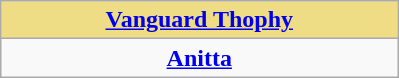<table class="wikitable" style="width=">
<tr>
<th style="background:#EEDD85; width:50%"><a href='#'>Vanguard Thophy</a></th>
</tr>
<tr>
<td style="text-align: center;"><strong><a href='#'>Anitta</a></strong></td>
</tr>
</table>
